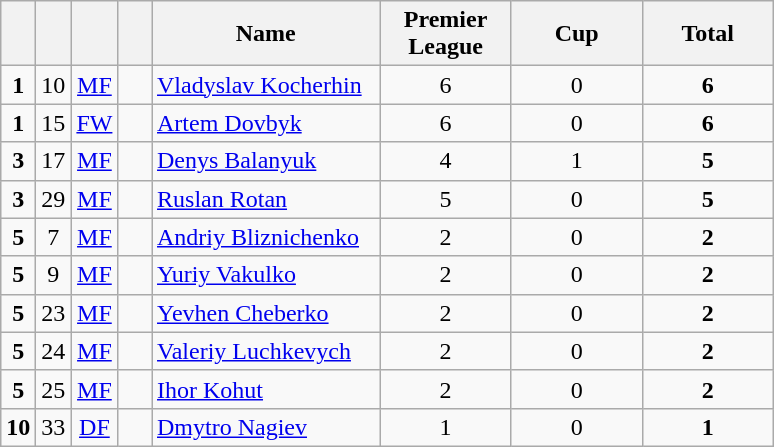<table class="wikitable" style="text-align:center">
<tr>
<th width=15></th>
<th width=15></th>
<th width=15></th>
<th width=15></th>
<th width=145>Name</th>
<th width=80><strong>Premier League</strong></th>
<th width=80><strong>Cup</strong></th>
<th width=80>Total</th>
</tr>
<tr>
<td><strong>1</strong></td>
<td>10</td>
<td><a href='#'>MF</a></td>
<td></td>
<td align=left><a href='#'>Vladyslav Kocherhin</a></td>
<td>6</td>
<td>0</td>
<td><strong>6</strong></td>
</tr>
<tr>
<td><strong>1</strong></td>
<td>15</td>
<td><a href='#'>FW</a></td>
<td></td>
<td align=left><a href='#'>Artem Dovbyk</a></td>
<td>6</td>
<td>0</td>
<td><strong>6</strong></td>
</tr>
<tr>
<td><strong>3</strong></td>
<td>17</td>
<td><a href='#'>MF</a></td>
<td></td>
<td align=left><a href='#'>Denys Balanyuk</a></td>
<td>4</td>
<td>1</td>
<td><strong>5</strong></td>
</tr>
<tr>
<td><strong>3</strong></td>
<td>29</td>
<td><a href='#'>MF</a></td>
<td></td>
<td align=left><a href='#'>Ruslan Rotan</a></td>
<td>5</td>
<td>0</td>
<td><strong>5</strong></td>
</tr>
<tr>
<td><strong>5</strong></td>
<td>7</td>
<td><a href='#'>MF</a></td>
<td></td>
<td align=left><a href='#'>Andriy Bliznichenko</a></td>
<td>2</td>
<td>0</td>
<td><strong>2</strong></td>
</tr>
<tr>
<td><strong>5</strong></td>
<td>9</td>
<td><a href='#'>MF</a></td>
<td></td>
<td align=left><a href='#'>Yuriy Vakulko</a></td>
<td>2</td>
<td>0</td>
<td><strong>2</strong></td>
</tr>
<tr>
<td><strong>5</strong></td>
<td>23</td>
<td><a href='#'>MF</a></td>
<td></td>
<td align=left><a href='#'>Yevhen Cheberko</a></td>
<td>2</td>
<td>0</td>
<td><strong>2</strong></td>
</tr>
<tr>
<td><strong>5</strong></td>
<td>24</td>
<td><a href='#'>MF</a></td>
<td></td>
<td align=left><a href='#'>Valeriy Luchkevych</a></td>
<td>2</td>
<td>0</td>
<td><strong>2</strong></td>
</tr>
<tr>
<td><strong>5</strong></td>
<td>25</td>
<td><a href='#'>MF</a></td>
<td></td>
<td align=left><a href='#'>Ihor Kohut</a></td>
<td>2</td>
<td>0</td>
<td><strong>2</strong></td>
</tr>
<tr>
<td><strong>10</strong></td>
<td>33</td>
<td><a href='#'>DF</a></td>
<td></td>
<td align=left><a href='#'>Dmytro Nagiev</a></td>
<td>1</td>
<td>0</td>
<td><strong>1</strong></td>
</tr>
</table>
